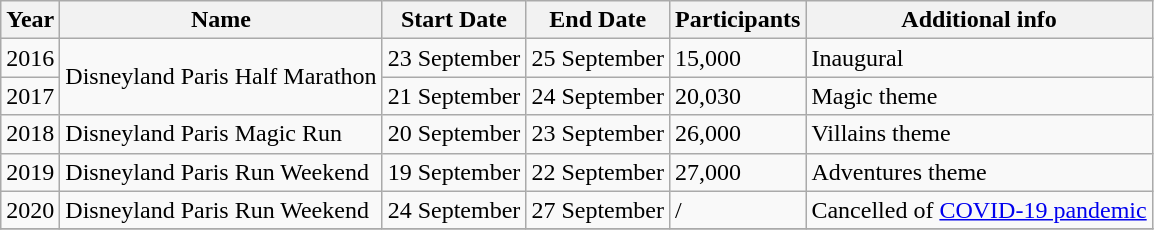<table class="wikitable">
<tr>
<th>Year</th>
<th>Name</th>
<th>Start Date</th>
<th>End Date</th>
<th>Participants</th>
<th>Additional info</th>
</tr>
<tr>
<td>2016</td>
<td rowspan=2>Disneyland Paris Half Marathon</td>
<td>23 September</td>
<td>25 September</td>
<td>15,000</td>
<td>Inaugural</td>
</tr>
<tr>
<td>2017</td>
<td>21 September</td>
<td>24 September</td>
<td>20,030</td>
<td>Magic theme</td>
</tr>
<tr>
<td>2018</td>
<td>Disneyland Paris Magic Run</td>
<td>20 September</td>
<td>23 September</td>
<td>26,000</td>
<td>Villains theme</td>
</tr>
<tr>
<td>2019</td>
<td>Disneyland Paris Run Weekend</td>
<td>19 September</td>
<td>22 September</td>
<td>27,000</td>
<td>Adventures theme</td>
</tr>
<tr>
<td>2020</td>
<td>Disneyland Paris Run Weekend</td>
<td>24 September</td>
<td>27 September</td>
<td>/</td>
<td>Cancelled of <a href='#'>COVID-19 pandemic</a></td>
</tr>
<tr>
</tr>
</table>
